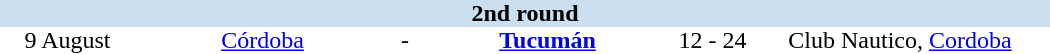<table border=0 cellspacing=0 cellpadding=0 style="border-collapse: collapse;" width=700>
<tr bgcolor="#CADFF0">
<td style="font-size:100%"; align="center" colspan="6"><strong>2nd round</strong></td>
</tr>
<tr align=center bgcolor=#FFFFFF>
<td width=90>9 August</td>
<td width=170><a href='#'>Córdoba</a></td>
<td width=20>-</td>
<td width=170><strong><a href='#'>Tucumán</a></strong></td>
<td width=50>12 - 24</td>
<td width=200>Club Nautico, <a href='#'>Cordoba</a></td>
</tr>
</table>
